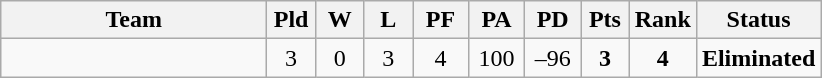<table class=wikitable style="text-align:center">
<tr>
<th width=170>Team</th>
<th width=25>Pld</th>
<th width=25>W</th>
<th width=25>L</th>
<th width=30>PF</th>
<th width=30>PA</th>
<th width=30>PD</th>
<th width=25>Pts</th>
<th width=25>Rank</th>
<th width=25>Status</th>
</tr>
<tr>
<td style="text-align:center"></td>
<td>3</td>
<td>0</td>
<td>3</td>
<td>4</td>
<td>100</td>
<td>–96</td>
<td><strong>3</strong></td>
<td><strong>4</strong></td>
<td><strong>Eliminated</strong></td>
</tr>
</table>
